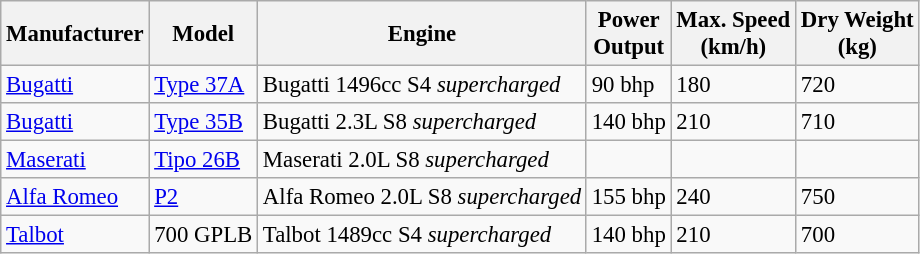<table class="wikitable" style="font-size: 95%;">
<tr>
<th>Manufacturer</th>
<th>Model</th>
<th>Engine</th>
<th>Power<br>Output</th>
<th>Max. Speed<br> (km/h)</th>
<th>Dry Weight<br> (kg)</th>
</tr>
<tr>
<td> <a href='#'>Bugatti</a></td>
<td><a href='#'>Type 37A</a></td>
<td>Bugatti 1496cc S4 <em>supercharged</em></td>
<td>90 bhp</td>
<td>180</td>
<td>720</td>
</tr>
<tr>
<td> <a href='#'>Bugatti</a></td>
<td><a href='#'>Type 35B</a></td>
<td>Bugatti 2.3L S8 <em>supercharged</em></td>
<td>140 bhp</td>
<td>210</td>
<td>710</td>
</tr>
<tr>
<td> <a href='#'>Maserati</a></td>
<td><a href='#'>Tipo 26B</a></td>
<td>Maserati 2.0L S8 <em>supercharged</em></td>
<td></td>
<td></td>
<td></td>
</tr>
<tr>
<td> <a href='#'>Alfa Romeo</a></td>
<td><a href='#'>P2</a></td>
<td>Alfa Romeo 2.0L S8 <em>supercharged</em></td>
<td>155 bhp</td>
<td>240</td>
<td>750</td>
</tr>
<tr>
<td> <a href='#'>Talbot</a><br></td>
<td>700 GPLB</td>
<td>Talbot 1489cc S4 <em>supercharged</em></td>
<td>140 bhp</td>
<td>210</td>
<td>700</td>
</tr>
</table>
